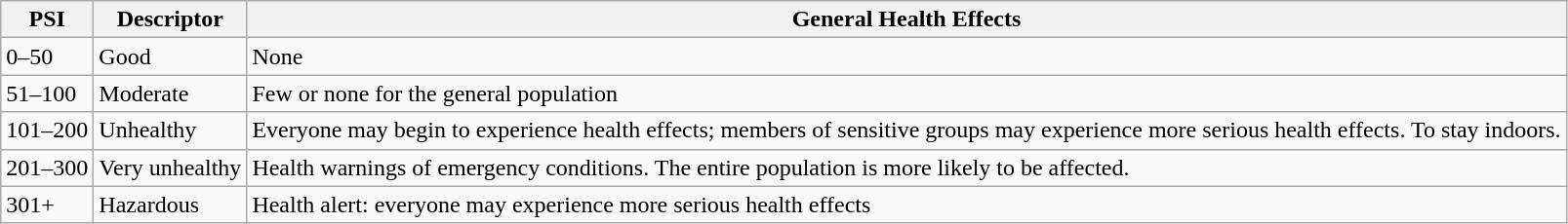<table class="wikitable">
<tr>
<th>PSI</th>
<th>Descriptor</th>
<th>General Health Effects</th>
</tr>
<tr>
<td>0–50</td>
<td>Good</td>
<td>None</td>
</tr>
<tr>
<td>51–100</td>
<td>Moderate</td>
<td>Few or none for the general population</td>
</tr>
<tr>
<td>101–200</td>
<td>Unhealthy</td>
<td>Everyone may begin to experience health effects; members of sensitive groups may experience more serious health effects. To stay indoors.</td>
</tr>
<tr>
<td>201–300</td>
<td>Very unhealthy</td>
<td>Health warnings of emergency conditions. The entire population is more likely to be affected.</td>
</tr>
<tr>
<td>301+</td>
<td>Hazardous</td>
<td>Health alert: everyone may experience more serious health effects</td>
</tr>
</table>
